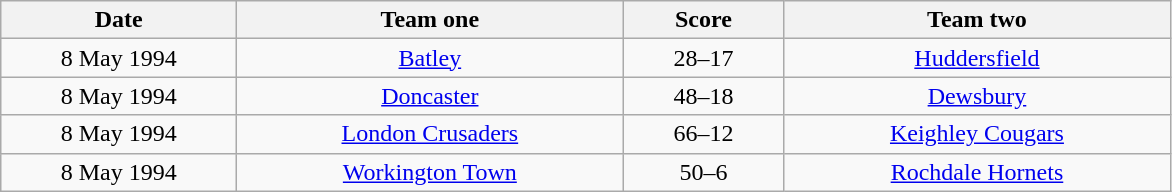<table class="wikitable" style="text-align: center">
<tr>
<th width=150>Date</th>
<th width=250>Team one</th>
<th width=100>Score</th>
<th width=250>Team two</th>
</tr>
<tr>
<td>8 May 1994</td>
<td><a href='#'>Batley</a></td>
<td>28–17</td>
<td><a href='#'>Huddersfield</a></td>
</tr>
<tr>
<td>8 May 1994</td>
<td><a href='#'>Doncaster</a></td>
<td>48–18</td>
<td><a href='#'>Dewsbury</a></td>
</tr>
<tr>
<td>8 May 1994</td>
<td><a href='#'>London Crusaders</a></td>
<td>66–12</td>
<td><a href='#'>Keighley Cougars</a></td>
</tr>
<tr>
<td>8 May 1994</td>
<td><a href='#'>Workington Town</a></td>
<td>50–6</td>
<td><a href='#'>Rochdale Hornets</a></td>
</tr>
</table>
